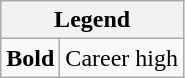<table class="wikitable">
<tr>
<th colspan="2">Legend</th>
</tr>
<tr>
<td><strong>Bold</strong></td>
<td>Career high</td>
</tr>
</table>
